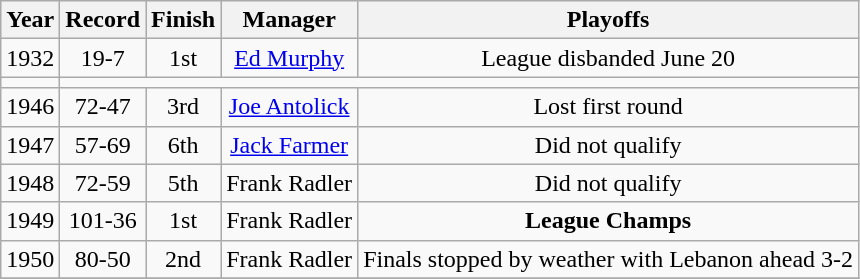<table class="wikitable">
<tr style="background: #F2F2F2;">
<th>Year</th>
<th>Record</th>
<th>Finish</th>
<th>Manager</th>
<th>Playoffs</th>
</tr>
<tr align=center>
<td>1932</td>
<td>19-7</td>
<td>1st</td>
<td><a href='#'>Ed Murphy</a></td>
<td>League disbanded June 20</td>
</tr>
<tr align=center>
<td></td>
</tr>
<tr align=center>
<td>1946</td>
<td>72-47</td>
<td>3rd</td>
<td><a href='#'>Joe Antolick</a></td>
<td>Lost first round</td>
</tr>
<tr align=center>
<td>1947</td>
<td>57-69</td>
<td>6th</td>
<td><a href='#'>Jack Farmer</a></td>
<td>Did not qualify</td>
</tr>
<tr align=center>
<td>1948</td>
<td>72-59</td>
<td>5th</td>
<td>Frank Radler</td>
<td>Did not qualify</td>
</tr>
<tr align=center>
<td>1949</td>
<td>101-36</td>
<td>1st</td>
<td>Frank Radler</td>
<td><strong>League Champs</strong></td>
</tr>
<tr align=center>
<td>1950</td>
<td>80-50</td>
<td>2nd</td>
<td>Frank Radler</td>
<td>Finals stopped by weather with Lebanon ahead 3-2</td>
</tr>
<tr align=center>
</tr>
</table>
